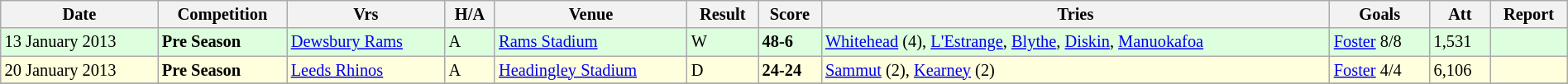<table class="wikitable" style="font-size:85%;" width="100%">
<tr>
<th>Date</th>
<th>Competition</th>
<th>Vrs</th>
<th>H/A</th>
<th>Venue</th>
<th>Result</th>
<th>Score</th>
<th>Tries</th>
<th>Goals</th>
<th>Att</th>
<th>Report</th>
</tr>
<tr style="background:#ddffdd;" width=20|>
<td>13 January 2013</td>
<td><strong>Pre Season</strong></td>
<td><a href='#'>Dewsbury Rams</a></td>
<td>A</td>
<td><a href='#'>Rams Stadium</a></td>
<td>W</td>
<td><strong>48-6</strong></td>
<td><a href='#'>Whitehead</a> (4), <a href='#'>L'Estrange</a>, <a href='#'>Blythe</a>, <a href='#'>Diskin</a>, <a href='#'>Manuokafoa</a></td>
<td><a href='#'>Foster</a> 8/8</td>
<td>1,531</td>
<td></td>
</tr>
<tr style="background:#ffffdd"  width=20|>
<td>20 January 2013</td>
<td><strong>Pre Season</strong></td>
<td><a href='#'>Leeds Rhinos</a></td>
<td>A</td>
<td><a href='#'>Headingley Stadium</a></td>
<td>D</td>
<td><strong>24-24</strong></td>
<td><a href='#'>Sammut</a> (2), <a href='#'>Kearney</a> (2)</td>
<td><a href='#'>Foster</a> 4/4</td>
<td>6,106</td>
<td></td>
</tr>
<tr>
</tr>
</table>
